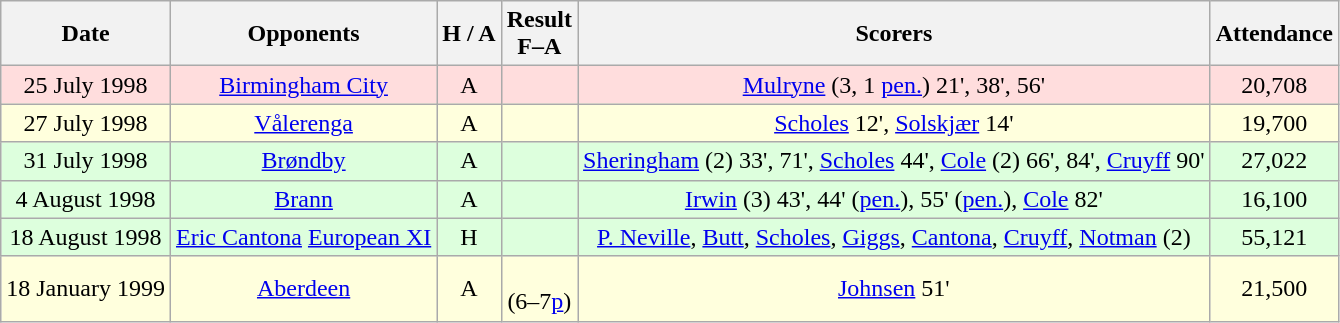<table class="wikitable" style="text-align:center">
<tr>
<th>Date</th>
<th>Opponents</th>
<th>H / A</th>
<th>Result<br>F–A</th>
<th>Scorers</th>
<th>Attendance</th>
</tr>
<tr style="background:#fdd;">
<td>25 July 1998</td>
<td><a href='#'>Birmingham City</a></td>
<td>A</td>
<td></td>
<td><a href='#'>Mulryne</a> (3, 1 <a href='#'>pen.</a>) 21', 38', 56'</td>
<td>20,708</td>
</tr>
<tr style="background:#ffd;">
<td>27 July 1998</td>
<td><a href='#'>Vålerenga</a></td>
<td>A</td>
<td></td>
<td><a href='#'>Scholes</a> 12', <a href='#'>Solskjær</a> 14'</td>
<td>19,700</td>
</tr>
<tr style="background:#dfd;">
<td>31 July 1998</td>
<td><a href='#'>Brøndby</a></td>
<td>A</td>
<td></td>
<td><a href='#'>Sheringham</a> (2) 33', 71', <a href='#'>Scholes</a> 44', <a href='#'>Cole</a> (2) 66', 84', <a href='#'>Cruyff</a> 90'</td>
<td>27,022</td>
</tr>
<tr style="background:#dfd;">
<td>4 August 1998</td>
<td><a href='#'>Brann</a></td>
<td>A</td>
<td></td>
<td><a href='#'>Irwin</a> (3) 43', 44' (<a href='#'>pen.</a>), 55' (<a href='#'>pen.</a>), <a href='#'>Cole</a> 82'</td>
<td>16,100</td>
</tr>
<tr style="background:#dfd;">
<td>18 August 1998</td>
<td><a href='#'>Eric Cantona</a> <a href='#'>European XI</a></td>
<td>H</td>
<td></td>
<td><a href='#'>P. Neville</a>, <a href='#'>Butt</a>, <a href='#'>Scholes</a>, <a href='#'>Giggs</a>, <a href='#'>Cantona</a>, <a href='#'>Cruyff</a>, <a href='#'>Notman</a> (2)</td>
<td>55,121</td>
</tr>
<tr style="background:#ffffdd">
<td>18 January 1999</td>
<td><a href='#'>Aberdeen</a></td>
<td>A</td>
<td><br>(6–7<a href='#'>p</a>)</td>
<td><a href='#'>Johnsen</a> 51'</td>
<td>21,500</td>
</tr>
</table>
